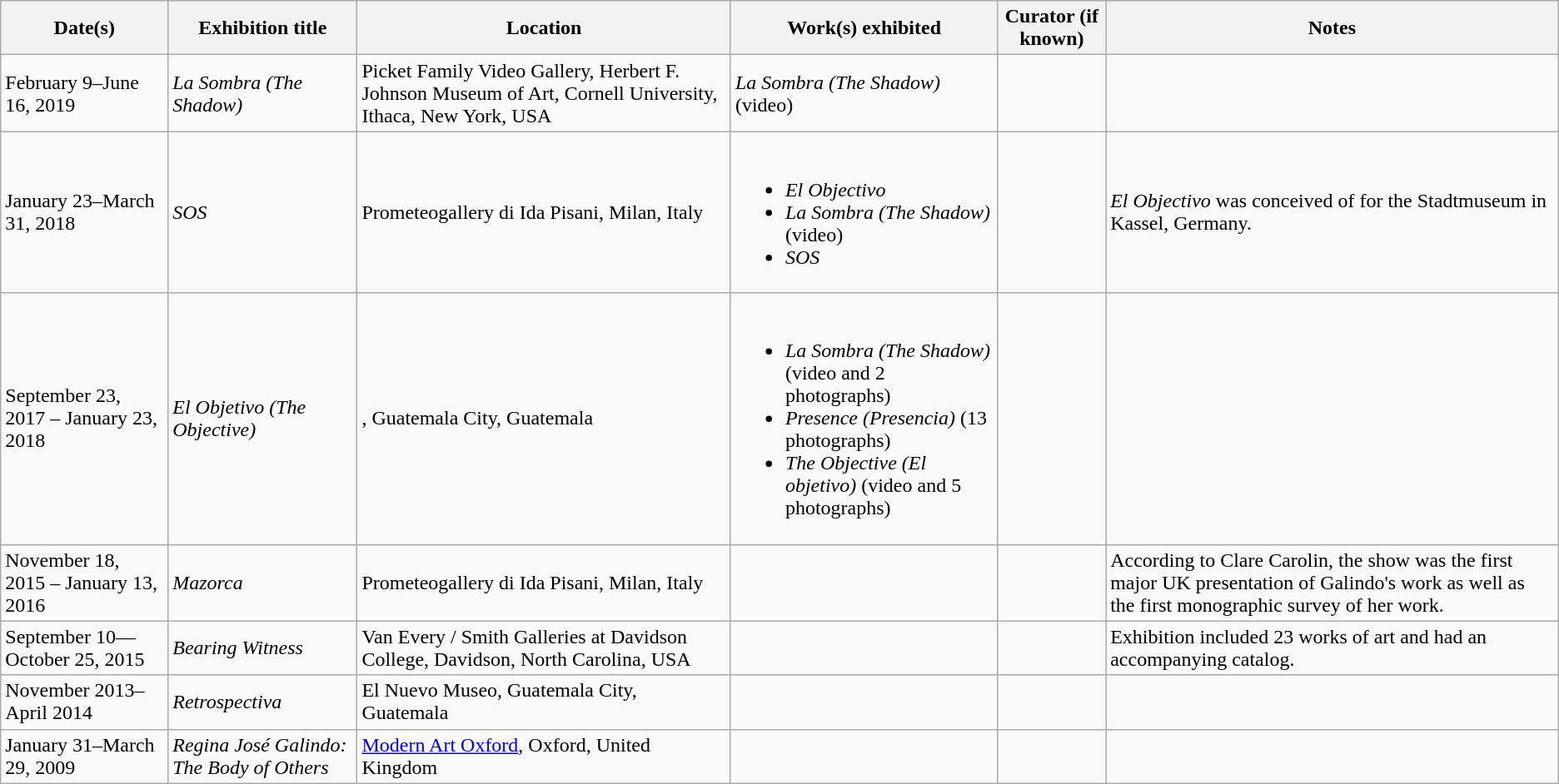<table class="wikitable">
<tr>
<th>Date(s)</th>
<th>Exhibition title</th>
<th>Location</th>
<th>Work(s) exhibited</th>
<th>Curator (if known)</th>
<th>Notes</th>
</tr>
<tr>
<td>February 9–June 16, 2019</td>
<td><em>La Sombra (The Shadow)</em></td>
<td>Picket Family Video Gallery, Herbert F. Johnson Museum of Art, Cornell University, Ithaca, New York, USA</td>
<td><em>La Sombra (The Shadow)</em> (video)</td>
<td></td>
<td></td>
</tr>
<tr>
<td>January 23–March 31, 2018</td>
<td><em>SOS</em></td>
<td>Prometeogallery di Ida Pisani, Milan, Italy</td>
<td><br><ul><li><em>El Objectivo</em></li><li><em>La Sombra (The Shadow)</em> (video)</li><li><em>SOS</em></li></ul></td>
<td></td>
<td><em>El Objectivo</em> was conceived of for the Stadtmuseum in Kassel, Germany.</td>
</tr>
<tr>
<td>September 23, 2017 – January 23, 2018</td>
<td><em>El Objetivo (The Objective)</em></td>
<td>, Guatemala City, Guatemala</td>
<td><br><ul><li><em>La Sombra (The Shadow)</em> (video and 2 photographs)</li><li><em>Presence (Presencia)</em> (13 photographs)</li><li><em>The Objective (El objetivo)</em> (video and 5 photographs)</li></ul></td>
<td></td>
<td></td>
</tr>
<tr>
<td>November 18, 2015 – January 13, 2016</td>
<td><em>Mazorca</em></td>
<td>Prometeogallery di Ida Pisani, Milan, Italy</td>
<td></td>
<td></td>
<td>According to Clare Carolin, the show was the first major UK presentation of Galindo's work as well as the first monographic survey of her work.</td>
</tr>
<tr>
<td>September 10—October 25, 2015</td>
<td><em>Bearing Witness</em></td>
<td>Van Every / Smith Galleries at Davidson College, Davidson, North Carolina, USA</td>
<td></td>
<td></td>
<td>Exhibition included 23 works of art and had an accompanying catalog.</td>
</tr>
<tr>
<td>November 2013–April 2014</td>
<td><em>Retrospectiva</em></td>
<td>El Nuevo Museo, Guatemala City, Guatemala</td>
<td></td>
<td></td>
<td></td>
</tr>
<tr>
<td>January 31–March 29, 2009</td>
<td><em>Regina José Galindo: The Body of Others</em></td>
<td><a href='#'>Modern Art Oxford</a>, Oxford, United Kingdom</td>
<td></td>
<td></td>
<td></td>
</tr>
</table>
